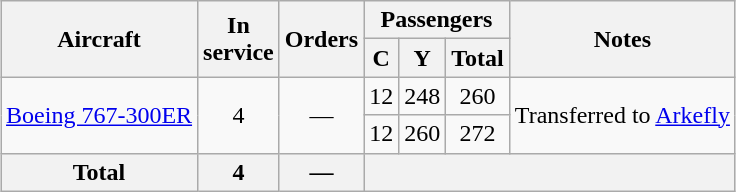<table class="wikitable" style="margin:0.5em auto; text-align:center">
<tr>
<th rowspan=2>Aircraft</th>
<th rowspan=2>In <br> service</th>
<th rowspan=2>Orders</th>
<th colspan=3>Passengers</th>
<th rowspan=2>Notes</th>
</tr>
<tr>
<th><abbr>C</abbr></th>
<th><abbr>Y</abbr></th>
<th>Total</th>
</tr>
<tr>
<td rowspan=2><a href='#'>Boeing 767-300ER</a></td>
<td rowspan=2>4</td>
<td rowspan=2>—</td>
<td>12</td>
<td>248</td>
<td>260</td>
<td rowspan=2>Transferred to <a href='#'>Arkefly</a></td>
</tr>
<tr>
<td>12</td>
<td>260</td>
<td>272</td>
</tr>
<tr>
<th>Total</th>
<th>4</th>
<th>—</th>
<th colspan=5></th>
</tr>
</table>
